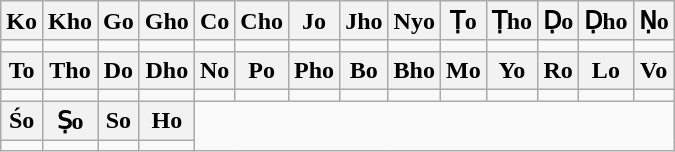<table class="wikitable">
<tr>
<th>Ko</th>
<th>Kho</th>
<th>Go</th>
<th>Gho</th>
<th>Co</th>
<th>Cho</th>
<th>Jo</th>
<th>Jho</th>
<th>Nyo</th>
<th>Ṭo</th>
<th>Ṭho</th>
<th>Ḍo</th>
<th>Ḍho</th>
<th>Ṇo</th>
</tr>
<tr>
<td></td>
<td></td>
<td></td>
<td></td>
<td></td>
<td></td>
<td></td>
<td></td>
<td></td>
<td></td>
<td></td>
<td></td>
<td></td>
<td></td>
</tr>
<tr>
<th>To</th>
<th>Tho</th>
<th>Do</th>
<th>Dho</th>
<th>No</th>
<th>Po</th>
<th>Pho</th>
<th>Bo</th>
<th>Bho</th>
<th>Mo</th>
<th>Yo</th>
<th>Ro</th>
<th>Lo</th>
<th>Vo</th>
</tr>
<tr>
<td></td>
<td></td>
<td></td>
<td></td>
<td></td>
<td></td>
<td></td>
<td></td>
<td></td>
<td></td>
<td></td>
<td></td>
<td></td>
<td></td>
</tr>
<tr>
<th>Śo</th>
<th>Ṣo</th>
<th>So</th>
<th>Ho</th>
</tr>
<tr>
<td></td>
<td></td>
<td></td>
<td></td>
</tr>
</table>
